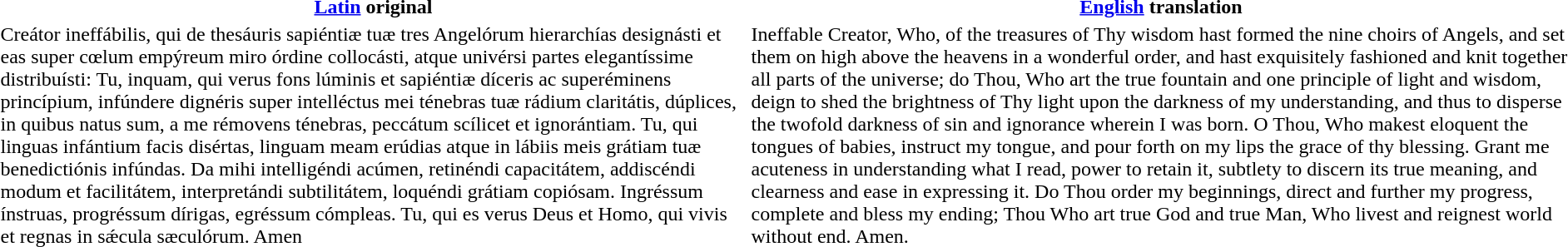<table>
<tr>
<th><a href='#'>Latin</a> original</th>
<th><a href='#'>English</a> translation</th>
</tr>
<tr>
<td>Creátor ineffábilis, qui de thesáuris sapiéntiæ tuæ tres Angelórum hierarchías designásti et eas super cœlum empýreum miro órdine collocásti, atque univérsi partes elegantíssime distribuísti: Tu, inquam, qui verus fons lúminis et sapiéntiæ díceris ac superéminens princípium, infúndere dignéris super intelléctus mei ténebras tuæ rádium claritátis, dúplices, in quibus natus sum, a me rémovens ténebras, peccátum scílicet et ignorántiam. Tu, qui linguas infántium facis disértas, linguam meam erúdias atque in lábiis meis grátiam tuæ benedictiónis infúndas. Da mihi intelligéndi acúmen, retinéndi capacitátem, addiscéndi modum et facilitátem, interpretándi subtilitátem, loquéndi grátiam copiósam. Ingréssum ínstruas, progréssum dírigas, egréssum cómpleas. Tu, qui es verus Deus et Homo, qui vivis et regnas in sǽcula sæculórum. Amen</td>
<td>Ineffable Creator, Who, of the treasures of Thy wisdom hast formed the nine choirs of Angels, and set them on high above the heavens in a wonderful order, and hast exquisitely fashioned and knit together all parts of the universe; do Thou, Who art the true fountain and one principle of light and wisdom, deign to shed the brightness of Thy light upon the darkness of my understanding, and thus to disperse the twofold darkness of sin and ignorance wherein I was born. O Thou, Who makest eloquent the tongues of babies, instruct my tongue, and pour forth on my lips the grace of thy blessing. Grant me acuteness in understanding what I read, power to retain it, subtlety to discern its true meaning, and clearness and ease in expressing it. Do Thou order my beginnings, direct and further my progress, complete and bless my ending; Thou Who art true God and true Man, Who livest and reignest world without end. Amen.</td>
</tr>
</table>
